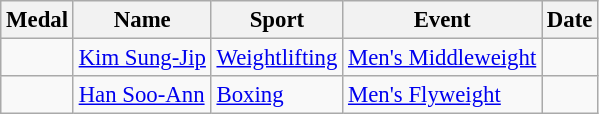<table class="wikitable sortable" style="font-size:95%;">
<tr>
<th>Medal</th>
<th>Name</th>
<th>Sport</th>
<th>Event</th>
<th>Date</th>
</tr>
<tr>
<td></td>
<td><a href='#'>Kim Sung-Jip</a></td>
<td><a href='#'>Weightlifting</a></td>
<td><a href='#'>Men's Middleweight</a></td>
<td></td>
</tr>
<tr>
<td></td>
<td><a href='#'>Han Soo-Ann</a></td>
<td><a href='#'>Boxing</a></td>
<td><a href='#'>Men's Flyweight</a></td>
<td></td>
</tr>
</table>
